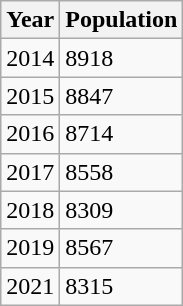<table class="wikitable">
<tr>
<th>Year</th>
<th>Population</th>
</tr>
<tr>
<td>2014</td>
<td>8918</td>
</tr>
<tr>
<td>2015</td>
<td>8847</td>
</tr>
<tr>
<td>2016</td>
<td>8714</td>
</tr>
<tr>
<td>2017</td>
<td>8558</td>
</tr>
<tr>
<td>2018</td>
<td>8309</td>
</tr>
<tr>
<td>2019</td>
<td>8567</td>
</tr>
<tr>
<td>2021</td>
<td>8315</td>
</tr>
</table>
